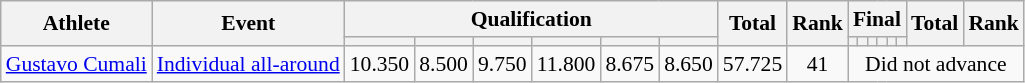<table class="wikitable" style="font-size:90%">
<tr>
<th rowspan=2>Athlete</th>
<th rowspan=2>Event</th>
<th colspan=6>Qualification</th>
<th rowspan=2>Total</th>
<th rowspan=2>Rank</th>
<th colspan=6>Final</th>
<th rowspan=2>Total</th>
<th rowspan=2>Rank</th>
</tr>
<tr style="font-size:95%">
<th></th>
<th></th>
<th></th>
<th></th>
<th></th>
<th></th>
<th></th>
<th></th>
<th></th>
<th></th>
<th></th>
<th></th>
</tr>
<tr align=center>
<td align=left><a href='#'>Gustavo Cumali</a></td>
<td align=left><a href='#'>Individual all-around</a></td>
<td>10.350</td>
<td>8.500</td>
<td>9.750</td>
<td>11.800</td>
<td>8.675</td>
<td>8.650</td>
<td>57.725</td>
<td>41</td>
<td colspan=8>Did not advance</td>
</tr>
</table>
